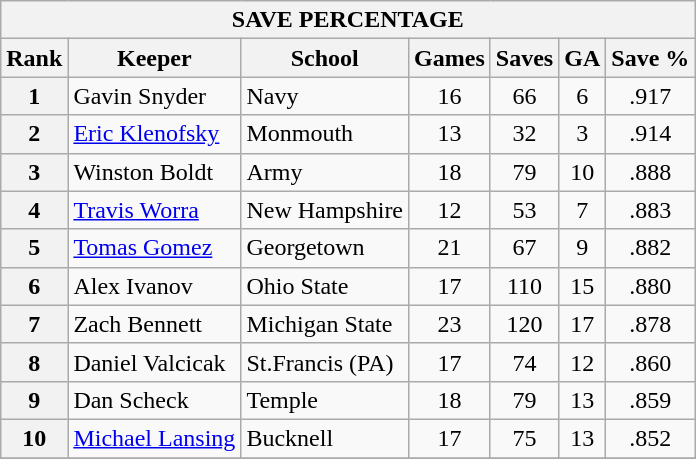<table class="wikitable">
<tr>
<th colspan=7>SAVE PERCENTAGE</th>
</tr>
<tr>
<th>Rank</th>
<th>Keeper</th>
<th>School</th>
<th>Games</th>
<th>Saves</th>
<th>GA</th>
<th>Save %</th>
</tr>
<tr>
<th>1</th>
<td> Gavin Snyder</td>
<td>Navy</td>
<td style="text-align:center;">16</td>
<td style="text-align:center;">66</td>
<td style="text-align:center;">6</td>
<td style="text-align:center;">.917</td>
</tr>
<tr>
<th>2</th>
<td> <a href='#'>Eric Klenofsky</a></td>
<td>Monmouth</td>
<td style="text-align:center;">13</td>
<td style="text-align:center;">32</td>
<td style="text-align:center;">3</td>
<td style="text-align:center;">.914</td>
</tr>
<tr>
<th>3</th>
<td> Winston Boldt</td>
<td>Army</td>
<td style="text-align:center;">18</td>
<td style="text-align:center;">79</td>
<td style="text-align:center;">10</td>
<td style="text-align:center;">.888</td>
</tr>
<tr>
<th>4</th>
<td> <a href='#'>Travis Worra</a></td>
<td>New Hampshire</td>
<td style="text-align:center;">12</td>
<td style="text-align:center;">53</td>
<td style="text-align:center;">7</td>
<td style="text-align:center;">.883</td>
</tr>
<tr>
<th>5</th>
<td> <a href='#'>Tomas Gomez</a></td>
<td>Georgetown</td>
<td style="text-align:center;">21</td>
<td style="text-align:center;">67</td>
<td style="text-align:center;">9</td>
<td style="text-align:center;">.882</td>
</tr>
<tr>
<th>6</th>
<td> Alex Ivanov</td>
<td>Ohio State</td>
<td style="text-align:center;">17</td>
<td style="text-align:center;">110</td>
<td style="text-align:center;">15</td>
<td style="text-align:center;">.880</td>
</tr>
<tr>
<th>7</th>
<td> Zach Bennett</td>
<td>Michigan State</td>
<td style="text-align:center;">23</td>
<td style="text-align:center;">120</td>
<td style="text-align:center;">17</td>
<td style="text-align:center;">.878</td>
</tr>
<tr>
<th>8</th>
<td> Daniel Valcicak</td>
<td>St.Francis (PA)</td>
<td style="text-align:center;">17</td>
<td style="text-align:center;">74</td>
<td style="text-align:center;">12</td>
<td style="text-align:center;">.860</td>
</tr>
<tr>
<th>9</th>
<td> Dan Scheck</td>
<td>Temple</td>
<td style="text-align:center;">18</td>
<td style="text-align:center;">79</td>
<td style="text-align:center;">13</td>
<td style="text-align:center;">.859</td>
</tr>
<tr>
<th>10</th>
<td> <a href='#'>Michael Lansing</a></td>
<td>Bucknell</td>
<td style="text-align:center;">17</td>
<td style="text-align:center;">75</td>
<td style="text-align:center;">13</td>
<td style="text-align:center;">.852</td>
</tr>
<tr>
</tr>
</table>
